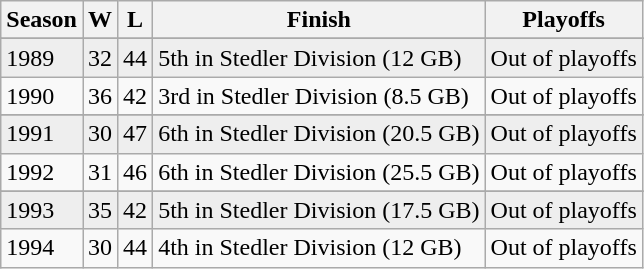<table class=wikitable>
<tr>
<th>Season</th>
<th>W</th>
<th>L</th>
<th>Finish </th>
<th>Playoffs</th>
</tr>
<tr>
</tr>
<tr style="background:#eee;">
<td>1989</td>
<td>32</td>
<td>44</td>
<td>5th in Stedler Division (12 GB)</td>
<td>Out of playoffs</td>
</tr>
<tr>
<td>1990</td>
<td>36</td>
<td>42</td>
<td>3rd in Stedler Division (8.5 GB)</td>
<td>Out of playoffs</td>
</tr>
<tr>
</tr>
<tr style="background:#eee;">
<td>1991</td>
<td>30</td>
<td>47</td>
<td>6th in Stedler Division (20.5 GB)</td>
<td>Out of playoffs</td>
</tr>
<tr>
<td>1992</td>
<td>31</td>
<td>46</td>
<td>6th in Stedler Division  (25.5 GB)</td>
<td>Out of playoffs</td>
</tr>
<tr>
</tr>
<tr style="background:#eee;">
<td>1993</td>
<td>35</td>
<td>42</td>
<td>5th in Stedler Division (17.5 GB)</td>
<td>Out of playoffs</td>
</tr>
<tr>
<td>1994</td>
<td>30</td>
<td>44</td>
<td>4th in Stedler Division (12 GB)</td>
<td>Out of playoffs</td>
</tr>
</table>
